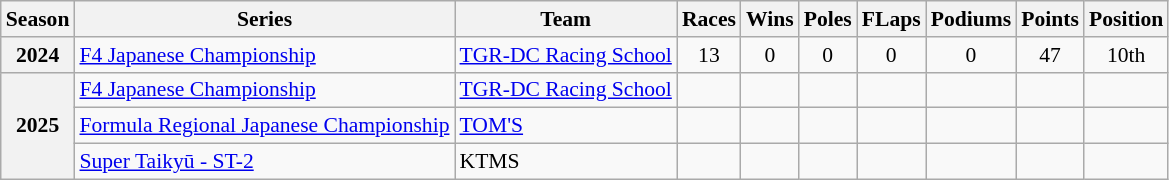<table class="wikitable" style="font-size: 90%; text-align:center">
<tr>
<th>Season</th>
<th>Series</th>
<th>Team</th>
<th>Races</th>
<th>Wins</th>
<th>Poles</th>
<th>FLaps</th>
<th>Podiums</th>
<th>Points</th>
<th>Position</th>
</tr>
<tr>
<th>2024</th>
<td align=left><a href='#'>F4 Japanese Championship</a></td>
<td align=left><a href='#'>TGR-DC Racing School</a></td>
<td>13</td>
<td>0</td>
<td>0</td>
<td>0</td>
<td>0</td>
<td>47</td>
<td>10th</td>
</tr>
<tr>
<th rowspan="3">2025</th>
<td align=left><a href='#'>F4 Japanese Championship</a></td>
<td align=left nowrap><a href='#'>TGR-DC Racing School</a></td>
<td></td>
<td></td>
<td></td>
<td></td>
<td></td>
<td></td>
<td></td>
</tr>
<tr>
<td align=left nowrap><a href='#'>Formula Regional Japanese Championship</a></td>
<td align=left><a href='#'>TOM'S</a></td>
<td></td>
<td></td>
<td></td>
<td></td>
<td></td>
<td></td>
<td></td>
</tr>
<tr>
<td align=left><a href='#'>Super Taikyū - ST-2</a></td>
<td align=left>KTMS</td>
<td></td>
<td></td>
<td></td>
<td></td>
<td></td>
<td></td>
<td></td>
</tr>
</table>
